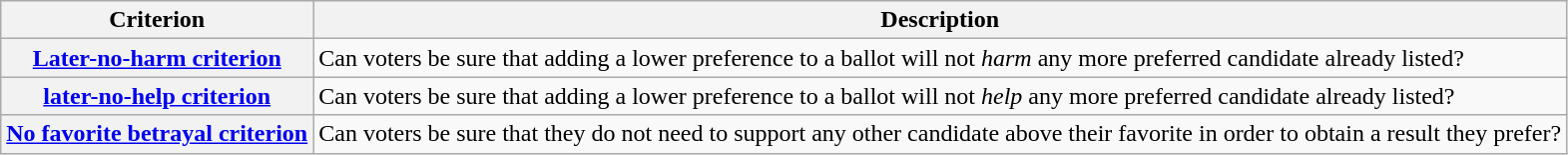<table class="wikitable">
<tr>
<th>Criterion</th>
<th>Description</th>
</tr>
<tr>
<th><a href='#'>Later-no-harm criterion</a></th>
<td>Can voters be sure that adding a lower preference to a ballot will not <em>harm</em> any more preferred candidate already listed?</td>
</tr>
<tr>
<th><a href='#'>later-no-help criterion</a></th>
<td>Can voters be sure that adding a lower preference to a ballot will not <em>help</em> any more preferred candidate already listed?</td>
</tr>
<tr>
<th><a href='#'>No favorite betrayal criterion</a></th>
<td>Can voters be sure that they do not need to support any other candidate above their favorite in order to obtain a result they prefer?</td>
</tr>
</table>
